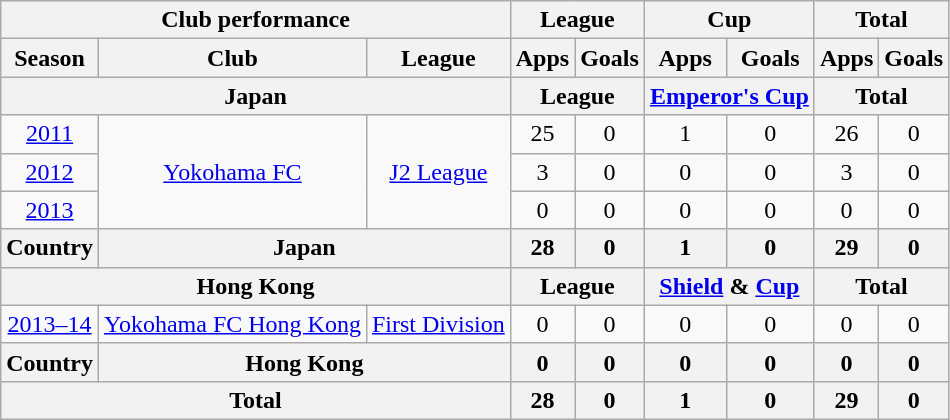<table class="wikitable" style="text-align:center;">
<tr>
<th colspan=3>Club performance</th>
<th colspan=2>League</th>
<th colspan=2>Cup</th>
<th colspan=2>Total</th>
</tr>
<tr>
<th>Season</th>
<th>Club</th>
<th>League</th>
<th>Apps</th>
<th>Goals</th>
<th>Apps</th>
<th>Goals</th>
<th>Apps</th>
<th>Goals</th>
</tr>
<tr>
<th colspan=3>Japan</th>
<th colspan=2>League</th>
<th colspan=2><a href='#'>Emperor's Cup</a></th>
<th colspan=2>Total</th>
</tr>
<tr>
<td><a href='#'>2011</a></td>
<td rowspan="3"><a href='#'>Yokohama FC</a></td>
<td rowspan="3"><a href='#'>J2 League</a></td>
<td>25</td>
<td>0</td>
<td>1</td>
<td>0</td>
<td>26</td>
<td>0</td>
</tr>
<tr>
<td><a href='#'>2012</a></td>
<td>3</td>
<td>0</td>
<td>0</td>
<td>0</td>
<td>3</td>
<td>0</td>
</tr>
<tr>
<td><a href='#'>2013</a></td>
<td>0</td>
<td>0</td>
<td>0</td>
<td>0</td>
<td>0</td>
<td>0</td>
</tr>
<tr>
<th rowspan=1>Country</th>
<th colspan=2>Japan</th>
<th>28</th>
<th>0</th>
<th>1</th>
<th>0</th>
<th>29</th>
<th>0</th>
</tr>
<tr>
<th colspan=3>Hong Kong</th>
<th colspan=2>League</th>
<th colspan=2><a href='#'>Shield</a> & <a href='#'>Cup</a></th>
<th colspan=2>Total</th>
</tr>
<tr>
<td><a href='#'>2013–14</a></td>
<td><a href='#'>Yokohama FC Hong Kong</a></td>
<td><a href='#'>First Division</a></td>
<td>0</td>
<td>0</td>
<td>0</td>
<td>0</td>
<td>0</td>
<td>0</td>
</tr>
<tr>
<th rowspan=1>Country</th>
<th colspan=2>Hong Kong</th>
<th>0</th>
<th>0</th>
<th>0</th>
<th>0</th>
<th>0</th>
<th>0</th>
</tr>
<tr>
<th colspan=3>Total</th>
<th>28</th>
<th>0</th>
<th>1</th>
<th>0</th>
<th>29</th>
<th>0</th>
</tr>
</table>
